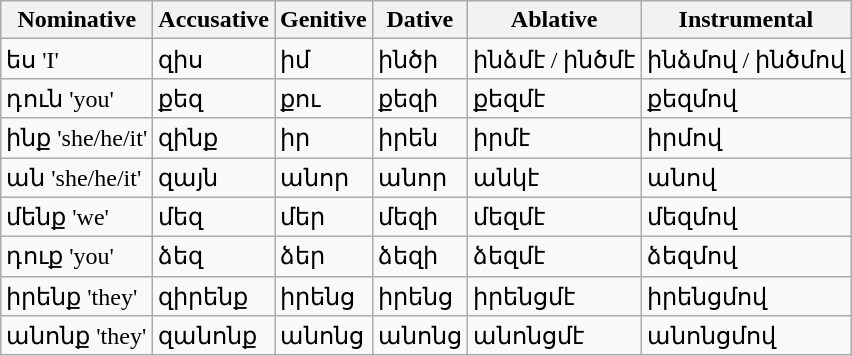<table class="wikitable">
<tr>
<th>Nominative</th>
<th>Accusative</th>
<th>Genitive</th>
<th>Dative</th>
<th>Ablative</th>
<th>Instrumental</th>
</tr>
<tr>
<td>ես 'I'</td>
<td>զիս</td>
<td>իմ</td>
<td>ինծի</td>
<td>ինձմէ / ինծմէ</td>
<td>ինձմով / ինծմով</td>
</tr>
<tr>
<td>դուն 'you'</td>
<td>քեզ</td>
<td>քու</td>
<td>քեզի</td>
<td>քեզմէ</td>
<td>քեզմով</td>
</tr>
<tr>
<td>ինք 'she/he/it'</td>
<td>զինք</td>
<td>իր</td>
<td>իրեն</td>
<td>իրմէ</td>
<td>իրմով</td>
</tr>
<tr>
<td>ան 'she/he/it'</td>
<td>զայն</td>
<td>անոր</td>
<td>անոր</td>
<td>անկէ</td>
<td>անով</td>
</tr>
<tr>
<td>մենք 'we'</td>
<td>մեզ</td>
<td>մեր</td>
<td>մեզի</td>
<td>մեզմէ</td>
<td>մեզմով</td>
</tr>
<tr>
<td>դուք 'you'</td>
<td>ձեզ</td>
<td>ձեր</td>
<td>ձեզի</td>
<td>ձեզմէ</td>
<td>ձեզմով</td>
</tr>
<tr>
<td>իրենք 'they'</td>
<td>զիրենք</td>
<td>իրենց</td>
<td>իրենց</td>
<td>իրենցմէ</td>
<td>իրենցմով</td>
</tr>
<tr>
<td>անոնք 'they'</td>
<td>զանոնք</td>
<td>անոնց</td>
<td>անոնց</td>
<td>անոնցմէ</td>
<td>անոնցմով</td>
</tr>
</table>
